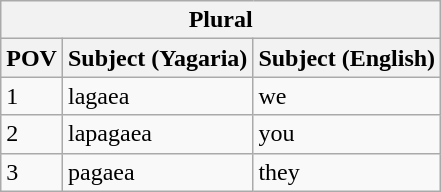<table class="wikitable">
<tr>
<th colspan="3">Plural</th>
</tr>
<tr>
<th>POV</th>
<th>Subject (Yagaria)</th>
<th>Subject (English)</th>
</tr>
<tr>
<td>1</td>
<td>lagaea</td>
<td>we</td>
</tr>
<tr>
<td>2</td>
<td>lapagaea</td>
<td>you</td>
</tr>
<tr>
<td>3</td>
<td>pagaea</td>
<td>they</td>
</tr>
</table>
